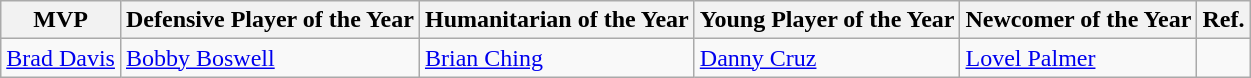<table class="wikitable">
<tr>
<th>MVP</th>
<th>Defensive Player of the Year</th>
<th><strong>Humanitarian of the Year</strong></th>
<th>Young Player of the Year</th>
<th>Newcomer of the Year</th>
<th>Ref.</th>
</tr>
<tr>
<td> <a href='#'>Brad Davis</a></td>
<td> <a href='#'>Bobby Boswell</a></td>
<td> <a href='#'>Brian Ching</a></td>
<td> <a href='#'>Danny Cruz</a></td>
<td> <a href='#'>Lovel Palmer</a></td>
<td></td>
</tr>
</table>
